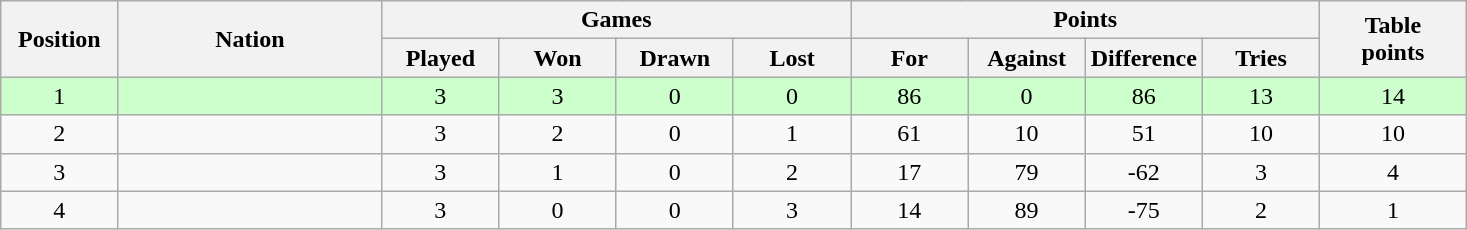<table class="wikitable" style="text-align: center;">
<tr>
<th rowspan=2 width="8%">Position</th>
<th rowspan=2 width="18%">Nation</th>
<th colspan=4 width="32%">Games</th>
<th colspan=4 width="32%">Points</th>
<th rowspan=2 width="10%">Table<br>points</th>
</tr>
<tr>
<th width="8%">Played</th>
<th width="8%">Won</th>
<th width="8%">Drawn</th>
<th width="8%">Lost</th>
<th width="8%">For</th>
<th width="8%">Against</th>
<th width="8%">Difference</th>
<th width="8%">Tries</th>
</tr>
<tr bgcolor=#ccffcc align=center>
<td>1</td>
<td align=left></td>
<td>3</td>
<td>3</td>
<td>0</td>
<td>0</td>
<td>86</td>
<td>0</td>
<td>86</td>
<td>13</td>
<td>14</td>
</tr>
<tr>
<td>2</td>
<td align=left></td>
<td>3</td>
<td>2</td>
<td>0</td>
<td>1</td>
<td>61</td>
<td>10</td>
<td>51</td>
<td>10</td>
<td>10</td>
</tr>
<tr>
<td>3</td>
<td align=left></td>
<td>3</td>
<td>1</td>
<td>0</td>
<td>2</td>
<td>17</td>
<td>79</td>
<td>-62</td>
<td>3</td>
<td>4</td>
</tr>
<tr>
<td>4</td>
<td align=left></td>
<td>3</td>
<td>0</td>
<td>0</td>
<td>3</td>
<td>14</td>
<td>89</td>
<td>-75</td>
<td>2</td>
<td>1</td>
</tr>
</table>
